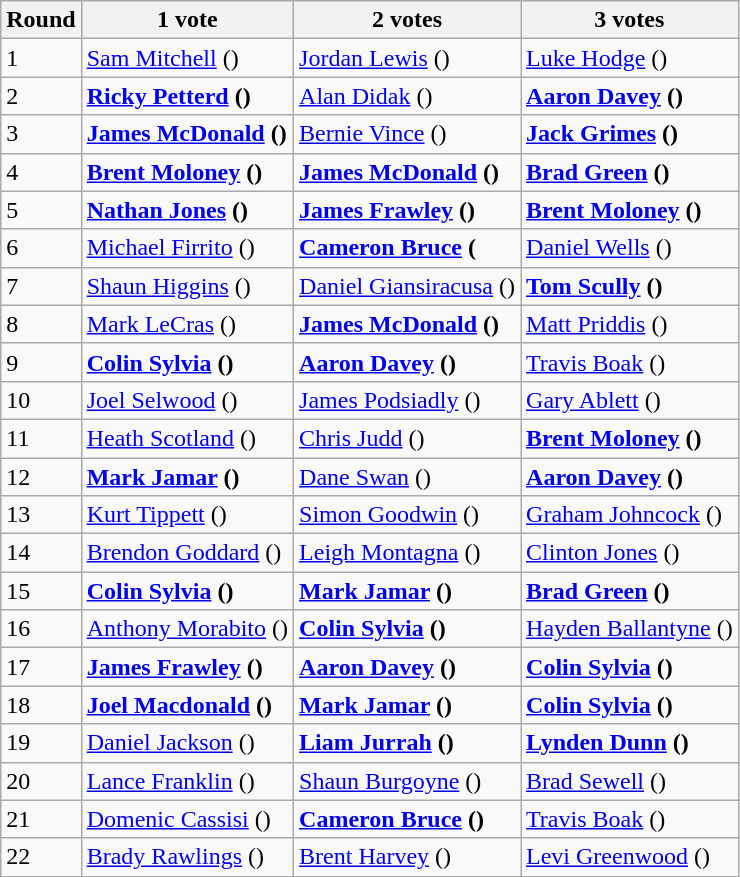<table class="wikitable">
<tr>
<th>Round</th>
<th>1 vote</th>
<th>2 votes</th>
<th>3 votes</th>
</tr>
<tr>
<td>1</td>
<td><a href='#'>Sam Mitchell</a> ()</td>
<td><a href='#'>Jordan Lewis</a> ()</td>
<td><a href='#'>Luke Hodge</a> ()</td>
</tr>
<tr>
<td>2</td>
<td><strong><a href='#'>Ricky Petterd</a> ()</strong></td>
<td><a href='#'>Alan Didak</a> ()</td>
<td><strong><a href='#'>Aaron Davey</a> ()</strong></td>
</tr>
<tr>
<td>3</td>
<td><strong><a href='#'>James McDonald</a> ()</strong></td>
<td><a href='#'>Bernie Vince</a> ()</td>
<td><strong><a href='#'>Jack Grimes</a> ()</strong></td>
</tr>
<tr>
<td>4</td>
<td><strong><a href='#'>Brent Moloney</a> ()</strong></td>
<td><strong><a href='#'>James McDonald</a> ()</strong></td>
<td><strong><a href='#'>Brad Green</a> ()</strong></td>
</tr>
<tr>
<td>5</td>
<td><strong><a href='#'>Nathan Jones</a> ()</strong></td>
<td><strong><a href='#'>James Frawley</a> ()</strong></td>
<td><strong><a href='#'>Brent Moloney</a> ()</strong></td>
</tr>
<tr>
<td>6</td>
<td><a href='#'>Michael Firrito</a> ()</td>
<td><strong><a href='#'>Cameron Bruce</a> (</strong></td>
<td><a href='#'>Daniel Wells</a> ()</td>
</tr>
<tr>
<td>7</td>
<td><a href='#'>Shaun Higgins</a> ()</td>
<td><a href='#'>Daniel Giansiracusa</a> ()</td>
<td><strong><a href='#'>Tom Scully</a> ()</strong></td>
</tr>
<tr>
<td>8</td>
<td><a href='#'>Mark LeCras</a> ()</td>
<td><strong><a href='#'>James McDonald</a> ()</strong></td>
<td><a href='#'>Matt Priddis</a> ()</td>
</tr>
<tr>
<td>9</td>
<td><strong><a href='#'>Colin Sylvia</a> ()</strong></td>
<td><strong><a href='#'>Aaron Davey</a> ()</strong></td>
<td><a href='#'>Travis Boak</a> ()</td>
</tr>
<tr>
<td>10</td>
<td><a href='#'>Joel Selwood</a> ()</td>
<td><a href='#'>James Podsiadly</a> ()</td>
<td><a href='#'>Gary Ablett</a> ()</td>
</tr>
<tr>
<td>11</td>
<td><a href='#'>Heath Scotland</a> ()</td>
<td><a href='#'>Chris Judd</a> ()</td>
<td><strong><a href='#'>Brent Moloney</a> ()</strong></td>
</tr>
<tr>
<td>12</td>
<td><strong><a href='#'>Mark Jamar</a> ()</strong></td>
<td><a href='#'>Dane Swan</a> ()</td>
<td><strong><a href='#'>Aaron Davey</a> ()</strong></td>
</tr>
<tr>
<td>13</td>
<td><a href='#'>Kurt Tippett</a> ()</td>
<td><a href='#'>Simon Goodwin</a> ()</td>
<td><a href='#'>Graham Johncock</a> ()</td>
</tr>
<tr>
<td>14</td>
<td><a href='#'>Brendon Goddard</a> ()</td>
<td><a href='#'>Leigh Montagna</a> ()</td>
<td><a href='#'>Clinton Jones</a> ()</td>
</tr>
<tr>
<td>15</td>
<td><strong><a href='#'>Colin Sylvia</a> ()</strong></td>
<td><strong><a href='#'>Mark Jamar</a> ()</strong></td>
<td><strong><a href='#'>Brad Green</a> ()</strong></td>
</tr>
<tr>
<td>16</td>
<td><a href='#'>Anthony Morabito</a> ()</td>
<td><strong><a href='#'>Colin Sylvia</a> ()</strong></td>
<td><a href='#'>Hayden Ballantyne</a> ()</td>
</tr>
<tr>
<td>17</td>
<td><strong><a href='#'>James Frawley</a> ()</strong></td>
<td><strong><a href='#'>Aaron Davey</a> ()</strong></td>
<td><strong><a href='#'>Colin Sylvia</a> ()</strong></td>
</tr>
<tr>
<td>18</td>
<td><strong><a href='#'>Joel Macdonald</a> ()</strong></td>
<td><strong><a href='#'>Mark Jamar</a> ()</strong></td>
<td><strong><a href='#'>Colin Sylvia</a> ()</strong></td>
</tr>
<tr>
<td>19</td>
<td><a href='#'>Daniel Jackson</a> ()</td>
<td><strong><a href='#'>Liam Jurrah</a> ()</strong></td>
<td><strong><a href='#'>Lynden Dunn</a> ()</strong></td>
</tr>
<tr>
<td>20</td>
<td><a href='#'>Lance Franklin</a> ()</td>
<td><a href='#'>Shaun Burgoyne</a> ()</td>
<td><a href='#'>Brad Sewell</a> ()</td>
</tr>
<tr>
<td>21</td>
<td><a href='#'>Domenic Cassisi</a> ()</td>
<td><strong><a href='#'>Cameron Bruce</a> ()</strong></td>
<td><a href='#'>Travis Boak</a> ()</td>
</tr>
<tr>
<td>22</td>
<td><a href='#'>Brady Rawlings</a> ()</td>
<td><a href='#'>Brent Harvey</a> ()</td>
<td><a href='#'>Levi Greenwood</a> ()</td>
</tr>
</table>
